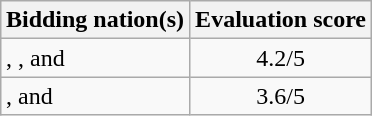<table class="wikitable" style="margin: 0 auto;text-align: left">
<tr>
<th rowspan=1>Bidding nation(s)</th>
<th colspan=1>Evaluation score</th>
</tr>
<tr>
<td align="left">, , and </td>
<td style="text-align:center;">4.2/5</td>
</tr>
<tr>
<td align="left">,  and </td>
<td style="text-align:center;">3.6/5</td>
</tr>
</table>
